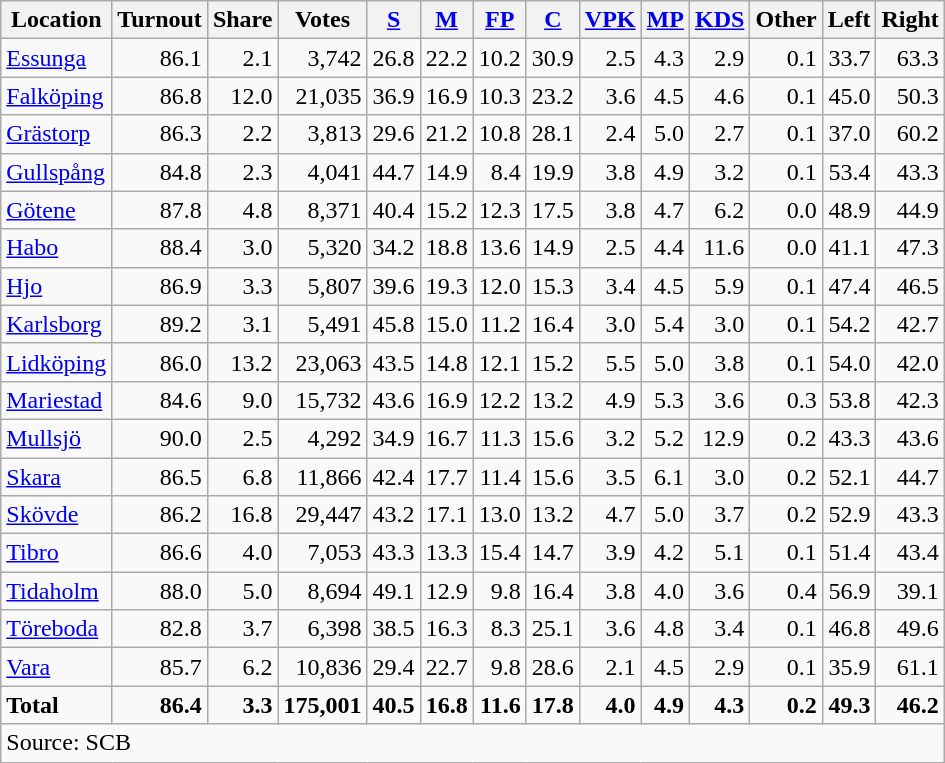<table class="wikitable sortable" style=text-align:right>
<tr>
<th>Location</th>
<th>Turnout</th>
<th>Share</th>
<th>Votes</th>
<th><a href='#'>S</a></th>
<th><a href='#'>M</a></th>
<th><a href='#'>FP</a></th>
<th><a href='#'>C</a></th>
<th><a href='#'>VPK</a></th>
<th><a href='#'>MP</a></th>
<th><a href='#'>KDS</a></th>
<th>Other</th>
<th>Left</th>
<th>Right</th>
</tr>
<tr>
<td align=left><a href='#'>Essunga</a></td>
<td>86.1</td>
<td>2.1</td>
<td>3,742</td>
<td>26.8</td>
<td>22.2</td>
<td>10.2</td>
<td>30.9</td>
<td>2.5</td>
<td>4.3</td>
<td>2.9</td>
<td>0.1</td>
<td>33.7</td>
<td>63.3</td>
</tr>
<tr>
<td align=left><a href='#'>Falköping</a></td>
<td>86.8</td>
<td>12.0</td>
<td>21,035</td>
<td>36.9</td>
<td>16.9</td>
<td>10.3</td>
<td>23.2</td>
<td>3.6</td>
<td>4.5</td>
<td>4.6</td>
<td>0.1</td>
<td>45.0</td>
<td>50.3</td>
</tr>
<tr>
<td align=left><a href='#'>Grästorp</a></td>
<td>86.3</td>
<td>2.2</td>
<td>3,813</td>
<td>29.6</td>
<td>21.2</td>
<td>10.8</td>
<td>28.1</td>
<td>2.4</td>
<td>5.0</td>
<td>2.7</td>
<td>0.1</td>
<td>37.0</td>
<td>60.2</td>
</tr>
<tr>
<td align=left><a href='#'>Gullspång</a></td>
<td>84.8</td>
<td>2.3</td>
<td>4,041</td>
<td>44.7</td>
<td>14.9</td>
<td>8.4</td>
<td>19.9</td>
<td>3.8</td>
<td>4.9</td>
<td>3.2</td>
<td>0.1</td>
<td>53.4</td>
<td>43.3</td>
</tr>
<tr>
<td align=left><a href='#'>Götene</a></td>
<td>87.8</td>
<td>4.8</td>
<td>8,371</td>
<td>40.4</td>
<td>15.2</td>
<td>12.3</td>
<td>17.5</td>
<td>3.8</td>
<td>4.7</td>
<td>6.2</td>
<td>0.0</td>
<td>48.9</td>
<td>44.9</td>
</tr>
<tr>
<td align=left><a href='#'>Habo</a></td>
<td>88.4</td>
<td>3.0</td>
<td>5,320</td>
<td>34.2</td>
<td>18.8</td>
<td>13.6</td>
<td>14.9</td>
<td>2.5</td>
<td>4.4</td>
<td>11.6</td>
<td>0.0</td>
<td>41.1</td>
<td>47.3</td>
</tr>
<tr>
<td align=left><a href='#'>Hjo</a></td>
<td>86.9</td>
<td>3.3</td>
<td>5,807</td>
<td>39.6</td>
<td>19.3</td>
<td>12.0</td>
<td>15.3</td>
<td>3.4</td>
<td>4.5</td>
<td>5.9</td>
<td>0.1</td>
<td>47.4</td>
<td>46.5</td>
</tr>
<tr>
<td align=left><a href='#'>Karlsborg</a></td>
<td>89.2</td>
<td>3.1</td>
<td>5,491</td>
<td>45.8</td>
<td>15.0</td>
<td>11.2</td>
<td>16.4</td>
<td>3.0</td>
<td>5.4</td>
<td>3.0</td>
<td>0.1</td>
<td>54.2</td>
<td>42.7</td>
</tr>
<tr>
<td align=left><a href='#'>Lidköping</a></td>
<td>86.0</td>
<td>13.2</td>
<td>23,063</td>
<td>43.5</td>
<td>14.8</td>
<td>12.1</td>
<td>15.2</td>
<td>5.5</td>
<td>5.0</td>
<td>3.8</td>
<td>0.1</td>
<td>54.0</td>
<td>42.0</td>
</tr>
<tr>
<td align=left><a href='#'>Mariestad</a></td>
<td>84.6</td>
<td>9.0</td>
<td>15,732</td>
<td>43.6</td>
<td>16.9</td>
<td>12.2</td>
<td>13.2</td>
<td>4.9</td>
<td>5.3</td>
<td>3.6</td>
<td>0.3</td>
<td>53.8</td>
<td>42.3</td>
</tr>
<tr>
<td align=left><a href='#'>Mullsjö</a></td>
<td>90.0</td>
<td>2.5</td>
<td>4,292</td>
<td>34.9</td>
<td>16.7</td>
<td>11.3</td>
<td>15.6</td>
<td>3.2</td>
<td>5.2</td>
<td>12.9</td>
<td>0.2</td>
<td>43.3</td>
<td>43.6</td>
</tr>
<tr>
<td align=left><a href='#'>Skara</a></td>
<td>86.5</td>
<td>6.8</td>
<td>11,866</td>
<td>42.4</td>
<td>17.7</td>
<td>11.4</td>
<td>15.6</td>
<td>3.5</td>
<td>6.1</td>
<td>3.0</td>
<td>0.2</td>
<td>52.1</td>
<td>44.7</td>
</tr>
<tr>
<td align=left><a href='#'>Skövde</a></td>
<td>86.2</td>
<td>16.8</td>
<td>29,447</td>
<td>43.2</td>
<td>17.1</td>
<td>13.0</td>
<td>13.2</td>
<td>4.7</td>
<td>5.0</td>
<td>3.7</td>
<td>0.2</td>
<td>52.9</td>
<td>43.3</td>
</tr>
<tr>
<td align=left><a href='#'>Tibro</a></td>
<td>86.6</td>
<td>4.0</td>
<td>7,053</td>
<td>43.3</td>
<td>13.3</td>
<td>15.4</td>
<td>14.7</td>
<td>3.9</td>
<td>4.2</td>
<td>5.1</td>
<td>0.1</td>
<td>51.4</td>
<td>43.4</td>
</tr>
<tr>
<td align=left><a href='#'>Tidaholm</a></td>
<td>88.0</td>
<td>5.0</td>
<td>8,694</td>
<td>49.1</td>
<td>12.9</td>
<td>9.8</td>
<td>16.4</td>
<td>3.8</td>
<td>4.0</td>
<td>3.6</td>
<td>0.4</td>
<td>56.9</td>
<td>39.1</td>
</tr>
<tr>
<td align=left><a href='#'>Töreboda</a></td>
<td>82.8</td>
<td>3.7</td>
<td>6,398</td>
<td>38.5</td>
<td>16.3</td>
<td>8.3</td>
<td>25.1</td>
<td>3.6</td>
<td>4.8</td>
<td>3.4</td>
<td>0.1</td>
<td>46.8</td>
<td>49.6</td>
</tr>
<tr>
<td align=left><a href='#'>Vara</a></td>
<td>85.7</td>
<td>6.2</td>
<td>10,836</td>
<td>29.4</td>
<td>22.7</td>
<td>9.8</td>
<td>28.6</td>
<td>2.1</td>
<td>4.5</td>
<td>2.9</td>
<td>0.1</td>
<td>35.9</td>
<td>61.1</td>
</tr>
<tr>
<td align=left><strong>Total</strong></td>
<td><strong>86.4</strong></td>
<td><strong>3.3</strong></td>
<td><strong>175,001</strong></td>
<td><strong>40.5</strong></td>
<td><strong>16.8</strong></td>
<td><strong>11.6</strong></td>
<td><strong>17.8</strong></td>
<td><strong>4.0</strong></td>
<td><strong>4.9</strong></td>
<td><strong>4.3</strong></td>
<td><strong>0.2</strong></td>
<td><strong>49.3</strong></td>
<td><strong>46.2</strong></td>
</tr>
<tr>
<td align=left colspan=14>Source: SCB </td>
</tr>
</table>
